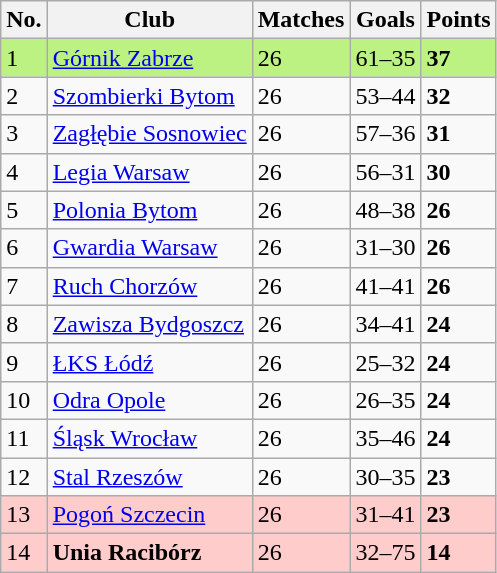<table class="wikitable">
<tr>
<th scope="col">No.</th>
<th scope="col">Club</th>
<th scope="col">Matches</th>
<th scope="col">Goals</th>
<th scope="col">Points</th>
</tr>
<tr style="background-color:#bcf282;">
<td>1</td>
<td><a href='#'>Górnik Zabrze</a> </td>
<td>26</td>
<td>61–35</td>
<td><strong>37</strong></td>
</tr>
<tr>
<td>2</td>
<td><a href='#'>Szombierki Bytom</a> </td>
<td>26</td>
<td>53–44</td>
<td><strong>32</strong></td>
</tr>
<tr>
<td>3</td>
<td><a href='#'>Zagłębie Sosnowiec</a> </td>
<td>26</td>
<td>57–36</td>
<td><strong>31</strong></td>
</tr>
<tr>
<td>4</td>
<td><a href='#'>Legia Warsaw</a></td>
<td>26</td>
<td>56–31</td>
<td><strong>30</strong></td>
</tr>
<tr>
<td>5</td>
<td><a href='#'>Polonia Bytom</a></td>
<td>26</td>
<td>48–38</td>
<td><strong>26</strong></td>
</tr>
<tr>
<td>6</td>
<td><a href='#'>Gwardia Warsaw</a></td>
<td>26</td>
<td>31–30</td>
<td><strong>26</strong></td>
</tr>
<tr>
<td>7</td>
<td><a href='#'>Ruch Chorzów</a></td>
<td>26</td>
<td>41–41</td>
<td><strong>26</strong></td>
</tr>
<tr>
<td>8</td>
<td><a href='#'>Zawisza Bydgoszcz</a></td>
<td>26</td>
<td>34–41</td>
<td><strong>24</strong></td>
</tr>
<tr>
<td>9</td>
<td><a href='#'>ŁKS Łódź</a></td>
<td>26</td>
<td>25–32</td>
<td><strong>24</strong></td>
</tr>
<tr>
<td>10</td>
<td><a href='#'>Odra Opole</a></td>
<td>26</td>
<td>26–35</td>
<td><strong>24</strong></td>
</tr>
<tr>
<td>11</td>
<td><a href='#'>Śląsk Wrocław</a></td>
<td>26</td>
<td>35–46</td>
<td><strong>24</strong></td>
</tr>
<tr>
<td>12</td>
<td><a href='#'>Stal Rzeszów</a></td>
<td>26</td>
<td>30–35</td>
<td><strong>23</strong></td>
</tr>
<tr style="background-color:#fcc;">
<td>13</td>
<td><a href='#'>Pogoń Szczecin</a></td>
<td>26</td>
<td>31–41</td>
<td><strong>23</strong></td>
</tr>
<tr style="background-color:#fcc;">
<td>14</td>
<td><strong>Unia Racibórz</strong></td>
<td>26</td>
<td>32–75</td>
<td><strong>14</strong></td>
</tr>
</table>
